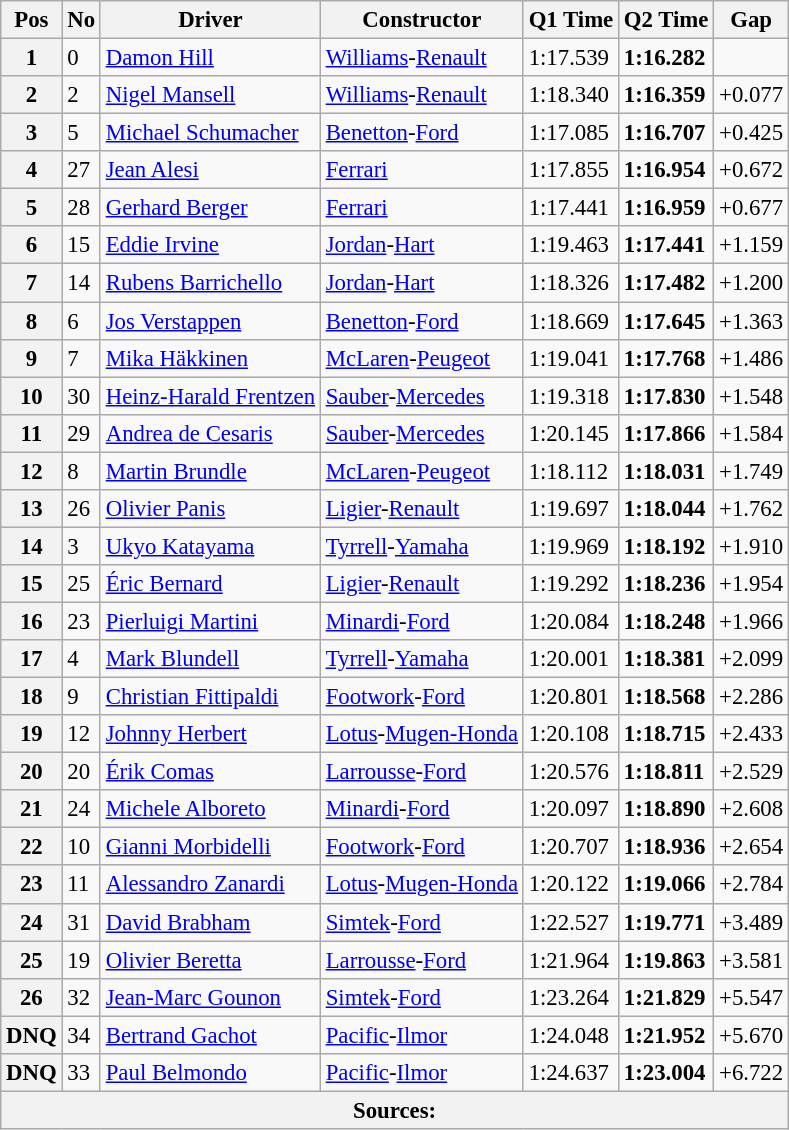<table class="wikitable sortable" style="font-size: 95%;">
<tr>
<th>Pos</th>
<th>No</th>
<th>Driver</th>
<th>Constructor</th>
<th>Q1 Time</th>
<th>Q2 Time</th>
<th>Gap</th>
</tr>
<tr>
<th>1</th>
<td>0</td>
<td> <a href='#'>Damon Hill</a></td>
<td><a href='#'>Williams</a>-<a href='#'>Renault</a></td>
<td>1:17.539</td>
<td><strong>1:16.282</strong></td>
<td></td>
</tr>
<tr>
<th>2</th>
<td>2</td>
<td> <a href='#'>Nigel Mansell</a></td>
<td><a href='#'>Williams</a>-<a href='#'>Renault</a></td>
<td>1:18.340</td>
<td><strong>1:16.359</strong></td>
<td>+0.077</td>
</tr>
<tr>
<th>3</th>
<td>5</td>
<td> <a href='#'>Michael Schumacher</a></td>
<td><a href='#'>Benetton</a>-<a href='#'>Ford</a></td>
<td>1:17.085</td>
<td><strong>1:16.707</strong></td>
<td>+0.425</td>
</tr>
<tr>
<th>4</th>
<td>27</td>
<td> <a href='#'>Jean Alesi</a></td>
<td><a href='#'>Ferrari</a></td>
<td>1:17.855</td>
<td><strong>1:16.954</strong></td>
<td>+0.672</td>
</tr>
<tr>
<th>5</th>
<td>28</td>
<td> <a href='#'>Gerhard Berger</a></td>
<td><a href='#'>Ferrari</a></td>
<td>1:17.441</td>
<td><strong>1:16.959</strong></td>
<td>+0.677</td>
</tr>
<tr>
<th>6</th>
<td>15</td>
<td> <a href='#'>Eddie Irvine</a></td>
<td><a href='#'>Jordan</a>-<a href='#'>Hart</a></td>
<td>1:19.463</td>
<td><strong>1:17.441</strong></td>
<td>+1.159</td>
</tr>
<tr>
<th>7</th>
<td>14</td>
<td> <a href='#'>Rubens Barrichello</a></td>
<td><a href='#'>Jordan</a>-<a href='#'>Hart</a></td>
<td>1:18.326</td>
<td><strong>1:17.482</strong></td>
<td>+1.200</td>
</tr>
<tr>
<th>8</th>
<td>6</td>
<td> <a href='#'>Jos Verstappen</a></td>
<td><a href='#'>Benetton</a>-<a href='#'>Ford</a></td>
<td>1:18.669</td>
<td><strong>1:17.645</strong></td>
<td>+1.363</td>
</tr>
<tr>
<th>9</th>
<td>7</td>
<td> <a href='#'>Mika Häkkinen</a></td>
<td><a href='#'>McLaren</a>-<a href='#'>Peugeot</a></td>
<td>1:19.041</td>
<td><strong>1:17.768</strong></td>
<td>+1.486</td>
</tr>
<tr>
<th>10</th>
<td>30</td>
<td> <a href='#'>Heinz-Harald Frentzen</a></td>
<td><a href='#'>Sauber</a>-<a href='#'>Mercedes</a></td>
<td>1:19.318</td>
<td><strong>1:17.830</strong></td>
<td>+1.548</td>
</tr>
<tr>
<th>11</th>
<td>29</td>
<td> <a href='#'>Andrea de Cesaris</a></td>
<td><a href='#'>Sauber</a>-<a href='#'>Mercedes</a></td>
<td>1:20.145</td>
<td><strong>1:17.866</strong></td>
<td>+1.584</td>
</tr>
<tr>
<th>12</th>
<td>8</td>
<td> <a href='#'>Martin Brundle</a></td>
<td><a href='#'>McLaren</a>-<a href='#'>Peugeot</a></td>
<td>1:18.112</td>
<td><strong>1:18.031</strong></td>
<td>+1.749</td>
</tr>
<tr>
<th>13</th>
<td>26</td>
<td> <a href='#'>Olivier Panis</a></td>
<td><a href='#'>Ligier</a>-<a href='#'>Renault</a></td>
<td>1:19.697</td>
<td><strong>1:18.044</strong></td>
<td>+1.762</td>
</tr>
<tr>
<th>14</th>
<td>3</td>
<td> <a href='#'>Ukyo Katayama</a></td>
<td><a href='#'>Tyrrell</a>-<a href='#'>Yamaha</a></td>
<td>1:19.969</td>
<td><strong>1:18.192</strong></td>
<td>+1.910</td>
</tr>
<tr>
<th>15</th>
<td>25</td>
<td> <a href='#'>Éric Bernard</a></td>
<td><a href='#'>Ligier</a>-<a href='#'>Renault</a></td>
<td>1:19.292</td>
<td><strong>1:18.236</strong></td>
<td>+1.954</td>
</tr>
<tr>
<th>16</th>
<td>23</td>
<td> <a href='#'>Pierluigi Martini</a></td>
<td><a href='#'>Minardi</a>-<a href='#'>Ford</a></td>
<td>1:20.084</td>
<td><strong>1:18.248</strong></td>
<td>+1.966</td>
</tr>
<tr>
<th>17</th>
<td>4</td>
<td> <a href='#'>Mark Blundell</a></td>
<td><a href='#'>Tyrrell</a>-<a href='#'>Yamaha</a></td>
<td>1:20.001</td>
<td><strong>1:18.381</strong></td>
<td>+2.099</td>
</tr>
<tr>
<th>18</th>
<td>9</td>
<td> <a href='#'>Christian Fittipaldi</a></td>
<td><a href='#'>Footwork</a>-<a href='#'>Ford</a></td>
<td>1:20.801</td>
<td><strong>1:18.568</strong></td>
<td>+2.286</td>
</tr>
<tr>
<th>19</th>
<td>12</td>
<td> <a href='#'>Johnny Herbert</a></td>
<td><a href='#'>Lotus</a>-<a href='#'>Mugen-Honda</a></td>
<td>1:20.108</td>
<td><strong>1:18.715</strong></td>
<td>+2.433</td>
</tr>
<tr>
<th>20</th>
<td>20</td>
<td> <a href='#'>Érik Comas</a></td>
<td><a href='#'>Larrousse</a>-<a href='#'>Ford</a></td>
<td>1:20.576</td>
<td><strong>1:18.811</strong></td>
<td>+2.529</td>
</tr>
<tr>
<th>21</th>
<td>24</td>
<td> <a href='#'>Michele Alboreto</a></td>
<td><a href='#'>Minardi</a>-<a href='#'>Ford</a></td>
<td>1:20.097</td>
<td><strong>1:18.890</strong></td>
<td>+2.608</td>
</tr>
<tr>
<th>22</th>
<td>10</td>
<td> <a href='#'>Gianni Morbidelli</a></td>
<td><a href='#'>Footwork</a>-<a href='#'>Ford</a></td>
<td>1:20.707</td>
<td><strong>1:18.936</strong></td>
<td>+2.654</td>
</tr>
<tr>
<th>23</th>
<td>11</td>
<td> <a href='#'>Alessandro Zanardi</a></td>
<td><a href='#'>Lotus</a>-<a href='#'>Mugen-Honda</a></td>
<td>1:20.122</td>
<td><strong>1:19.066</strong></td>
<td>+2.784</td>
</tr>
<tr>
<th>24</th>
<td>31</td>
<td> <a href='#'>David Brabham</a></td>
<td><a href='#'>Simtek</a>-<a href='#'>Ford</a></td>
<td>1:22.527</td>
<td><strong>1:19.771</strong></td>
<td>+3.489</td>
</tr>
<tr>
<th>25</th>
<td>19</td>
<td> <a href='#'>Olivier Beretta</a></td>
<td><a href='#'>Larrousse</a>-<a href='#'>Ford</a></td>
<td>1:21.964</td>
<td><strong>1:19.863</strong></td>
<td>+3.581</td>
</tr>
<tr>
<th>26</th>
<td>32</td>
<td> <a href='#'>Jean-Marc Gounon</a></td>
<td><a href='#'>Simtek</a>-<a href='#'>Ford</a></td>
<td>1:23.264</td>
<td><strong>1:21.829</strong></td>
<td>+5.547</td>
</tr>
<tr>
<th>DNQ</th>
<td>34</td>
<td> <a href='#'>Bertrand Gachot</a></td>
<td><a href='#'>Pacific</a>-<a href='#'>Ilmor</a></td>
<td>1:24.048</td>
<td><strong>1:21.952</strong></td>
<td>+5.670</td>
</tr>
<tr>
<th>DNQ</th>
<td>33</td>
<td> <a href='#'>Paul Belmondo</a></td>
<td><a href='#'>Pacific</a>-<a href='#'>Ilmor</a></td>
<td>1:24.637</td>
<td><strong>1:23.004</strong></td>
<td>+6.722</td>
</tr>
<tr>
<th colspan="7">Sources:</th>
</tr>
</table>
